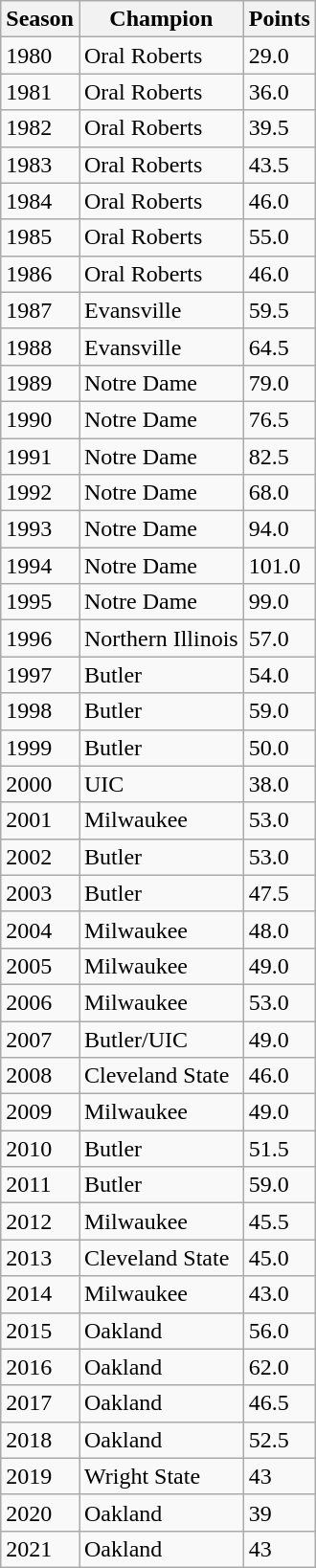<table class="wikitable sortable">
<tr>
<th>Season</th>
<th>Champion</th>
<th>Points</th>
</tr>
<tr>
<td>1980</td>
<td>Oral Roberts</td>
<td>29.0</td>
</tr>
<tr>
<td>1981</td>
<td>Oral Roberts</td>
<td>36.0</td>
</tr>
<tr>
<td>1982</td>
<td>Oral Roberts</td>
<td>39.5</td>
</tr>
<tr>
<td>1983</td>
<td>Oral Roberts</td>
<td>43.5</td>
</tr>
<tr>
<td>1984</td>
<td>Oral Roberts</td>
<td>46.0</td>
</tr>
<tr>
<td>1985</td>
<td>Oral Roberts</td>
<td>55.0</td>
</tr>
<tr>
<td>1986</td>
<td>Oral Roberts</td>
<td>46.0</td>
</tr>
<tr>
<td>1987</td>
<td>Evansville</td>
<td>59.5</td>
</tr>
<tr>
<td>1988</td>
<td>Evansville</td>
<td>64.5</td>
</tr>
<tr>
<td>1989</td>
<td>Notre Dame</td>
<td>79.0</td>
</tr>
<tr>
<td>1990</td>
<td>Notre Dame</td>
<td>76.5</td>
</tr>
<tr>
<td>1991</td>
<td>Notre Dame</td>
<td>82.5</td>
</tr>
<tr>
<td>1992</td>
<td>Notre Dame</td>
<td>68.0</td>
</tr>
<tr>
<td>1993</td>
<td>Notre Dame</td>
<td>94.0</td>
</tr>
<tr>
<td>1994</td>
<td>Notre Dame</td>
<td>101.0</td>
</tr>
<tr>
<td>1995</td>
<td>Notre Dame</td>
<td>99.0</td>
</tr>
<tr>
<td>1996</td>
<td>Northern Illinois</td>
<td>57.0</td>
</tr>
<tr>
<td>1997</td>
<td>Butler</td>
<td>54.0</td>
</tr>
<tr>
<td>1998</td>
<td>Butler</td>
<td>59.0</td>
</tr>
<tr>
<td>1999</td>
<td>Butler</td>
<td>50.0</td>
</tr>
<tr>
<td>2000</td>
<td>UIC</td>
<td>38.0</td>
</tr>
<tr>
<td>2001</td>
<td>Milwaukee</td>
<td>53.0</td>
</tr>
<tr>
<td>2002</td>
<td>Butler</td>
<td>53.0</td>
</tr>
<tr>
<td>2003</td>
<td>Butler</td>
<td>47.5</td>
</tr>
<tr>
<td>2004</td>
<td>Milwaukee</td>
<td>48.0</td>
</tr>
<tr>
<td>2005</td>
<td>Milwaukee</td>
<td>49.0</td>
</tr>
<tr>
<td>2006</td>
<td>Milwaukee</td>
<td>53.0</td>
</tr>
<tr>
<td>2007</td>
<td>Butler/UIC</td>
<td>49.0</td>
</tr>
<tr>
<td>2008</td>
<td>Cleveland State</td>
<td>46.0</td>
</tr>
<tr>
<td>2009</td>
<td>Milwaukee</td>
<td>49.0</td>
</tr>
<tr>
<td>2010</td>
<td>Butler</td>
<td>51.5</td>
</tr>
<tr>
<td>2011</td>
<td>Butler</td>
<td>59.0</td>
</tr>
<tr>
<td>2012</td>
<td>Milwaukee</td>
<td>45.5</td>
</tr>
<tr>
<td>2013</td>
<td>Cleveland State</td>
<td>45.0</td>
</tr>
<tr>
<td>2014</td>
<td>Milwaukee</td>
<td>43.0</td>
</tr>
<tr>
<td>2015</td>
<td>Oakland</td>
<td>56.0</td>
</tr>
<tr>
<td>2016</td>
<td>Oakland</td>
<td>62.0</td>
</tr>
<tr>
<td>2017</td>
<td>Oakland</td>
<td>46.5</td>
</tr>
<tr>
<td>2018</td>
<td>Oakland</td>
<td>52.5</td>
</tr>
<tr>
<td>2019</td>
<td>Wright State</td>
<td>43</td>
</tr>
<tr>
<td>2020</td>
<td>Oakland</td>
<td>39</td>
</tr>
<tr>
<td>2021</td>
<td>Oakland</td>
<td>43</td>
</tr>
</table>
